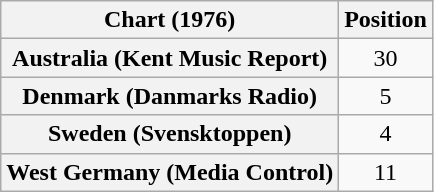<table class="wikitable sortable plainrowheaders" style="text-align:center">
<tr>
<th scope="col">Chart (1976)</th>
<th scope="col">Position</th>
</tr>
<tr>
<th scope="row">Australia (Kent Music Report)</th>
<td>30</td>
</tr>
<tr>
<th scope="row">Denmark (Danmarks Radio)</th>
<td>5</td>
</tr>
<tr>
<th scope="row">Sweden (Svensktoppen)</th>
<td>4</td>
</tr>
<tr>
<th scope="row">West Germany (Media Control)</th>
<td>11</td>
</tr>
</table>
